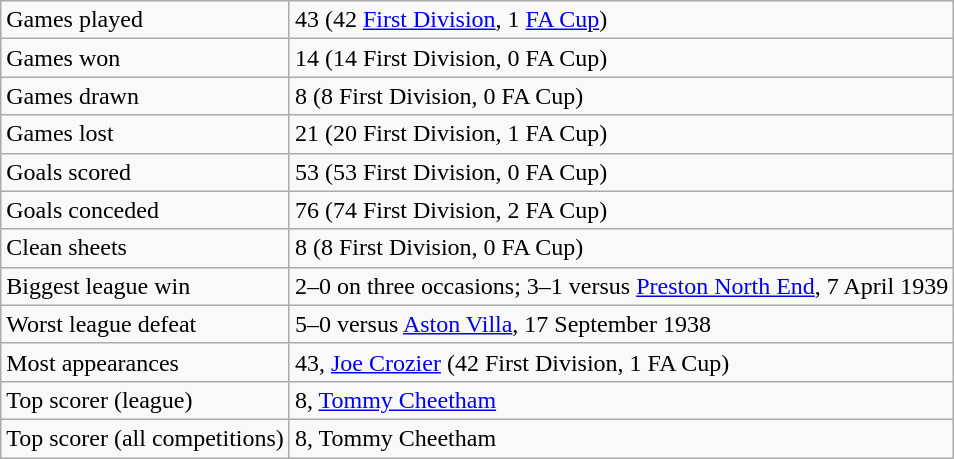<table class="wikitable">
<tr>
<td>Games played</td>
<td>43 (42 <a href='#'>First Division</a>, 1 <a href='#'>FA Cup</a>)</td>
</tr>
<tr>
<td>Games won</td>
<td>14 (14 First Division, 0 FA Cup)</td>
</tr>
<tr>
<td>Games drawn</td>
<td>8 (8 First Division, 0 FA Cup)</td>
</tr>
<tr>
<td>Games lost</td>
<td>21 (20 First Division, 1 FA Cup)</td>
</tr>
<tr>
<td>Goals scored</td>
<td>53 (53 First Division, 0 FA Cup)</td>
</tr>
<tr>
<td>Goals conceded</td>
<td>76 (74 First Division, 2 FA Cup)</td>
</tr>
<tr>
<td>Clean sheets</td>
<td>8 (8 First Division, 0 FA Cup)</td>
</tr>
<tr>
<td>Biggest league win</td>
<td>2–0 on three occasions; 3–1 versus <a href='#'>Preston North End</a>, 7 April 1939</td>
</tr>
<tr>
<td>Worst league defeat</td>
<td>5–0 versus <a href='#'>Aston Villa</a>, 17 September 1938</td>
</tr>
<tr>
<td>Most appearances</td>
<td>43, <a href='#'>Joe Crozier</a> (42 First Division, 1 FA Cup)</td>
</tr>
<tr>
<td>Top scorer (league)</td>
<td>8, <a href='#'>Tommy Cheetham</a></td>
</tr>
<tr>
<td>Top scorer (all competitions)</td>
<td>8, Tommy Cheetham</td>
</tr>
</table>
